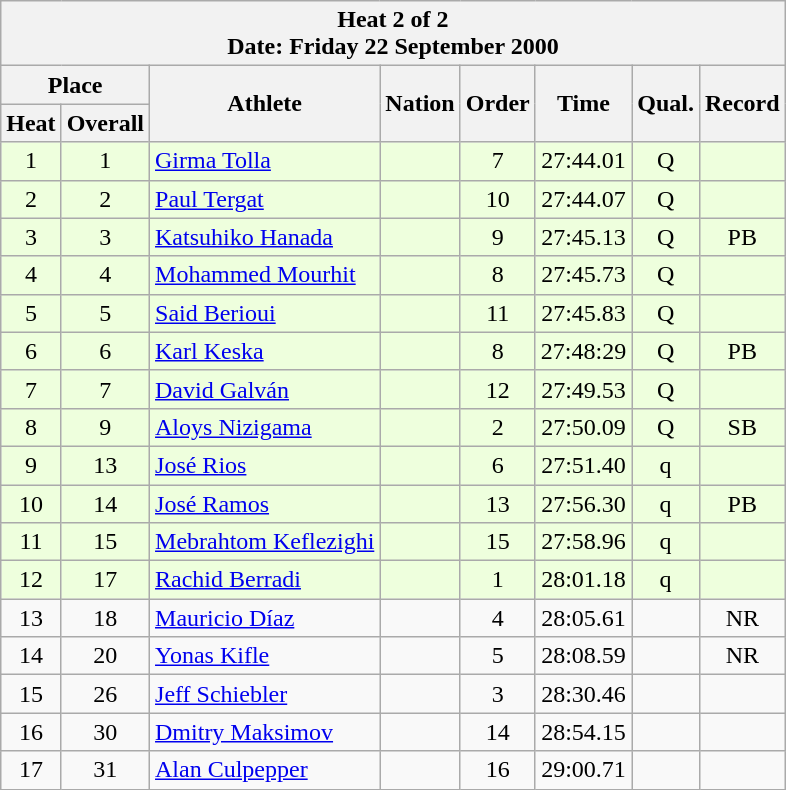<table class="wikitable sortable">
<tr>
<th colspan=9>Heat 2 of 2 <br> Date: Friday 22 September 2000 <br></th>
</tr>
<tr>
<th colspan=2>Place</th>
<th rowspan=2>Athlete</th>
<th rowspan=2>Nation</th>
<th rowspan=2>Order</th>
<th rowspan=2>Time</th>
<th rowspan=2>Qual.</th>
<th rowspan=2>Record</th>
</tr>
<tr>
<th>Heat</th>
<th>Overall</th>
</tr>
<tr bgcolor = "eeffdd">
<td align="center">1</td>
<td align="center">1</td>
<td align="left"><a href='#'>Girma Tolla</a></td>
<td align="left"></td>
<td align="center">7</td>
<td align="center">27:44.01</td>
<td align="center">Q</td>
<td align="center"></td>
</tr>
<tr bgcolor = "eeffdd">
<td align="center">2</td>
<td align="center">2</td>
<td align="left"><a href='#'>Paul Tergat</a></td>
<td align="left"></td>
<td align="center">10</td>
<td align="center">27:44.07</td>
<td align="center">Q</td>
<td align="center"></td>
</tr>
<tr bgcolor = "eeffdd">
<td align="center">3</td>
<td align="center">3</td>
<td align="left"><a href='#'>Katsuhiko Hanada</a></td>
<td align="left"></td>
<td align="center">9</td>
<td align="center">27:45.13</td>
<td align="center">Q</td>
<td align="center">PB</td>
</tr>
<tr bgcolor = "eeffdd">
<td align="center">4</td>
<td align="center">4</td>
<td align="left"><a href='#'>Mohammed Mourhit</a></td>
<td align="left"></td>
<td align="center">8</td>
<td align="center">27:45.73</td>
<td align="center">Q</td>
<td align="center"></td>
</tr>
<tr bgcolor = "eeffdd">
<td align="center">5</td>
<td align="center">5</td>
<td align="left"><a href='#'>Said Berioui</a></td>
<td align="left"></td>
<td align="center">11</td>
<td align="center">27:45.83</td>
<td align="center">Q</td>
<td align="center"></td>
</tr>
<tr bgcolor = "eeffdd">
<td align="center">6</td>
<td align="center">6</td>
<td align="left"><a href='#'>Karl Keska</a></td>
<td align="left"></td>
<td align="center">8</td>
<td align="center">27:48:29</td>
<td align="center">Q</td>
<td align="center">PB</td>
</tr>
<tr bgcolor = "eeffdd">
<td align="center">7</td>
<td align="center">7</td>
<td align="left"><a href='#'>David Galván</a></td>
<td align="left"></td>
<td align="center">12</td>
<td align="center">27:49.53</td>
<td align="center">Q</td>
<td align="center"></td>
</tr>
<tr bgcolor = "eeffdd">
<td align="center">8</td>
<td align="center">9</td>
<td align="left"><a href='#'>Aloys Nizigama</a></td>
<td align="left"></td>
<td align="center">2</td>
<td align="center">27:50.09</td>
<td align="center">Q</td>
<td align="center">SB</td>
</tr>
<tr bgcolor = "eeffdd">
<td align="center">9</td>
<td align="center">13</td>
<td align="left"><a href='#'>José Rios</a></td>
<td align="left"></td>
<td align="center">6</td>
<td align="center">27:51.40</td>
<td align="center">q</td>
<td align="center"></td>
</tr>
<tr bgcolor = "eeffdd">
<td align="center">10</td>
<td align="center">14</td>
<td align="left"><a href='#'>José Ramos</a></td>
<td align="left"></td>
<td align="center">13</td>
<td align="center">27:56.30</td>
<td align="center">q</td>
<td align="center">PB</td>
</tr>
<tr bgcolor = "eeffdd">
<td align="center">11</td>
<td align="center">15</td>
<td align="left"><a href='#'>Mebrahtom Keflezighi</a></td>
<td align="left"></td>
<td align="center">15</td>
<td align="center">27:58.96</td>
<td align="center">q</td>
<td align="center"></td>
</tr>
<tr bgcolor = "eeffdd">
<td align="center">12</td>
<td align="center">17</td>
<td align="left"><a href='#'>Rachid Berradi</a></td>
<td align="left"></td>
<td align="center">1</td>
<td align="center">28:01.18</td>
<td align="center">q</td>
<td align="center"></td>
</tr>
<tr>
<td align="center">13</td>
<td align="center">18</td>
<td align="left"><a href='#'>Mauricio Díaz</a></td>
<td align="left"></td>
<td align="center">4</td>
<td align="center">28:05.61</td>
<td align="center"></td>
<td align="center">NR</td>
</tr>
<tr>
<td align="center">14</td>
<td align="center">20</td>
<td align="left"><a href='#'>Yonas Kifle</a></td>
<td align="left"></td>
<td align="center">5</td>
<td align="center">28:08.59</td>
<td align="center"></td>
<td align="center">NR</td>
</tr>
<tr>
<td align="center">15</td>
<td align="center">26</td>
<td align="left"><a href='#'>Jeff Schiebler</a></td>
<td align="left"></td>
<td align="center">3</td>
<td align="center">28:30.46</td>
<td align="center"></td>
<td align="center"></td>
</tr>
<tr>
<td align="center">16</td>
<td align="center">30</td>
<td align="left"><a href='#'>Dmitry Maksimov</a></td>
<td align="left"></td>
<td align="center">14</td>
<td align="center">28:54.15</td>
<td align="center"></td>
<td align="center"></td>
</tr>
<tr>
<td align="center">17</td>
<td align="center">31</td>
<td align="left"><a href='#'>Alan Culpepper</a></td>
<td align="left"></td>
<td align="center">16</td>
<td align="center">29:00.71</td>
<td align="center"></td>
<td align="center"></td>
</tr>
</table>
